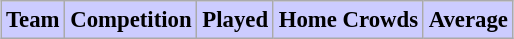<table class="wikitable sortable" style="font-size:95%; margin: 1em auto 1em auto;">
<tr style="background:#ccf;">
<td><strong>Team</strong></td>
<td><strong>Competition</strong></td>
<td><strong>Played</strong></td>
<td><strong>Home Crowds</strong></td>
<td><strong>Average</strong><br>













































</td>
</tr>
</table>
